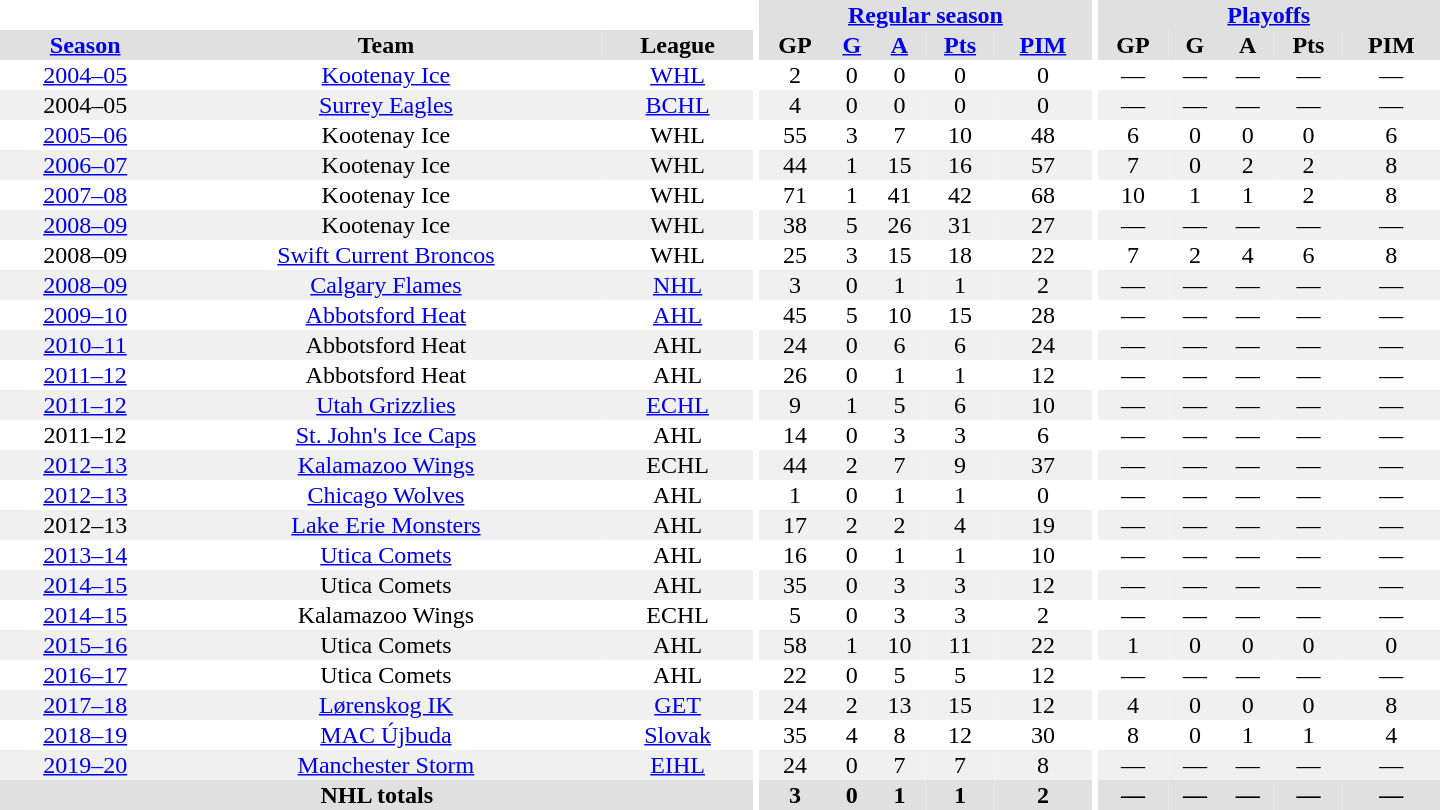<table border="0" cellpadding="1" cellspacing="0" ID="Table3" style="text-align:center; width:60em">
<tr bgcolor="#e0e0e0">
<th colspan="3" bgcolor="#ffffff"></th>
<th rowspan="99" bgcolor="#ffffff"></th>
<th colspan="5"><a href='#'>Regular season</a></th>
<th rowspan="99" bgcolor="#ffffff"></th>
<th colspan="5"><a href='#'>Playoffs</a></th>
</tr>
<tr bgcolor="#e0e0e0">
<th><a href='#'>Season</a></th>
<th>Team</th>
<th>League</th>
<th>GP</th>
<th><a href='#'>G</a></th>
<th><a href='#'>A</a></th>
<th><a href='#'>Pts</a></th>
<th><a href='#'>PIM</a></th>
<th>GP</th>
<th>G</th>
<th>A</th>
<th>Pts</th>
<th>PIM</th>
</tr>
<tr>
<td><a href='#'>2004–05</a></td>
<td><a href='#'>Kootenay Ice</a></td>
<td><a href='#'>WHL</a></td>
<td>2</td>
<td>0</td>
<td>0</td>
<td>0</td>
<td>0</td>
<td>—</td>
<td>—</td>
<td>—</td>
<td>—</td>
<td>—</td>
</tr>
<tr bgcolor="#f0f0f0">
<td>2004–05</td>
<td><a href='#'>Surrey Eagles</a></td>
<td><a href='#'>BCHL</a></td>
<td>4</td>
<td>0</td>
<td>0</td>
<td>0</td>
<td>0</td>
<td>—</td>
<td>—</td>
<td>—</td>
<td>—</td>
<td>—</td>
</tr>
<tr>
<td><a href='#'>2005–06</a></td>
<td>Kootenay Ice</td>
<td>WHL</td>
<td>55</td>
<td>3</td>
<td>7</td>
<td>10</td>
<td>48</td>
<td>6</td>
<td>0</td>
<td>0</td>
<td>0</td>
<td>6</td>
</tr>
<tr bgcolor="#f0f0f0">
<td><a href='#'>2006–07</a></td>
<td>Kootenay Ice</td>
<td>WHL</td>
<td>44</td>
<td>1</td>
<td>15</td>
<td>16</td>
<td>57</td>
<td>7</td>
<td>0</td>
<td>2</td>
<td>2</td>
<td>8</td>
</tr>
<tr>
<td><a href='#'>2007–08</a></td>
<td>Kootenay Ice</td>
<td>WHL</td>
<td>71</td>
<td>1</td>
<td>41</td>
<td>42</td>
<td>68</td>
<td>10</td>
<td>1</td>
<td>1</td>
<td>2</td>
<td>8</td>
</tr>
<tr bgcolor="#f0f0f0">
<td><a href='#'>2008–09</a></td>
<td>Kootenay Ice</td>
<td>WHL</td>
<td>38</td>
<td>5</td>
<td>26</td>
<td>31</td>
<td>27</td>
<td>—</td>
<td>—</td>
<td>—</td>
<td>—</td>
<td>—</td>
</tr>
<tr>
<td>2008–09</td>
<td><a href='#'>Swift Current Broncos</a></td>
<td>WHL</td>
<td>25</td>
<td>3</td>
<td>15</td>
<td>18</td>
<td>22</td>
<td>7</td>
<td>2</td>
<td>4</td>
<td>6</td>
<td>8</td>
</tr>
<tr bgcolor="#f0f0f0">
<td><a href='#'>2008–09</a></td>
<td><a href='#'>Calgary Flames</a></td>
<td><a href='#'>NHL</a></td>
<td>3</td>
<td>0</td>
<td>1</td>
<td>1</td>
<td>2</td>
<td>—</td>
<td>—</td>
<td>—</td>
<td>—</td>
<td>—</td>
</tr>
<tr>
<td><a href='#'>2009–10</a></td>
<td><a href='#'>Abbotsford Heat</a></td>
<td><a href='#'>AHL</a></td>
<td>45</td>
<td>5</td>
<td>10</td>
<td>15</td>
<td>28</td>
<td>—</td>
<td>—</td>
<td>—</td>
<td>—</td>
<td>—</td>
</tr>
<tr bgcolor="#f0f0f0">
<td><a href='#'>2010–11</a></td>
<td>Abbotsford Heat</td>
<td>AHL</td>
<td>24</td>
<td>0</td>
<td>6</td>
<td>6</td>
<td>24</td>
<td>—</td>
<td>—</td>
<td>—</td>
<td>—</td>
<td>—</td>
</tr>
<tr>
<td><a href='#'>2011–12</a></td>
<td>Abbotsford Heat</td>
<td>AHL</td>
<td>26</td>
<td>0</td>
<td>1</td>
<td>1</td>
<td>12</td>
<td>—</td>
<td>—</td>
<td>—</td>
<td>—</td>
<td>—</td>
</tr>
<tr bgcolor="#f0f0f0">
<td><a href='#'>2011–12</a></td>
<td><a href='#'>Utah Grizzlies</a></td>
<td><a href='#'>ECHL</a></td>
<td>9</td>
<td>1</td>
<td>5</td>
<td>6</td>
<td>10</td>
<td>—</td>
<td>—</td>
<td>—</td>
<td>—</td>
<td>—</td>
</tr>
<tr>
<td>2011–12</td>
<td><a href='#'>St. John's Ice Caps</a></td>
<td>AHL</td>
<td>14</td>
<td>0</td>
<td>3</td>
<td>3</td>
<td>6</td>
<td>—</td>
<td>—</td>
<td>—</td>
<td>—</td>
<td>—</td>
</tr>
<tr bgcolor="#f0f0f0">
<td><a href='#'>2012–13</a></td>
<td><a href='#'>Kalamazoo Wings</a></td>
<td>ECHL</td>
<td>44</td>
<td>2</td>
<td>7</td>
<td>9</td>
<td>37</td>
<td>—</td>
<td>—</td>
<td>—</td>
<td>—</td>
<td>—</td>
</tr>
<tr>
<td><a href='#'>2012–13</a></td>
<td><a href='#'>Chicago Wolves</a></td>
<td>AHL</td>
<td>1</td>
<td>0</td>
<td>1</td>
<td>1</td>
<td>0</td>
<td>—</td>
<td>—</td>
<td>—</td>
<td>—</td>
<td>—</td>
</tr>
<tr bgcolor="#f0f0f0">
<td>2012–13</td>
<td><a href='#'>Lake Erie Monsters</a></td>
<td>AHL</td>
<td>17</td>
<td>2</td>
<td>2</td>
<td>4</td>
<td>19</td>
<td>—</td>
<td>—</td>
<td>—</td>
<td>—</td>
<td>—</td>
</tr>
<tr>
<td><a href='#'>2013–14</a></td>
<td><a href='#'>Utica Comets</a></td>
<td>AHL</td>
<td>16</td>
<td>0</td>
<td>1</td>
<td>1</td>
<td>10</td>
<td>—</td>
<td>—</td>
<td>—</td>
<td>—</td>
<td>—</td>
</tr>
<tr bgcolor="#f0f0f0">
<td><a href='#'>2014–15</a></td>
<td>Utica Comets</td>
<td>AHL</td>
<td>35</td>
<td>0</td>
<td>3</td>
<td>3</td>
<td>12</td>
<td>—</td>
<td>—</td>
<td>—</td>
<td>—</td>
<td>—</td>
</tr>
<tr>
<td><a href='#'>2014–15</a></td>
<td>Kalamazoo Wings</td>
<td>ECHL</td>
<td>5</td>
<td>0</td>
<td>3</td>
<td>3</td>
<td>2</td>
<td>—</td>
<td>—</td>
<td>—</td>
<td>—</td>
<td>—</td>
</tr>
<tr bgcolor="#f0f0f0">
<td><a href='#'>2015–16</a></td>
<td>Utica Comets</td>
<td>AHL</td>
<td>58</td>
<td>1</td>
<td>10</td>
<td>11</td>
<td>22</td>
<td>1</td>
<td>0</td>
<td>0</td>
<td>0</td>
<td>0</td>
</tr>
<tr>
<td><a href='#'>2016–17</a></td>
<td>Utica Comets</td>
<td>AHL</td>
<td>22</td>
<td>0</td>
<td>5</td>
<td>5</td>
<td>12</td>
<td>—</td>
<td>—</td>
<td>—</td>
<td>—</td>
<td>—</td>
</tr>
<tr bgcolor="#f0f0f0">
<td><a href='#'>2017–18</a></td>
<td><a href='#'>Lørenskog IK</a></td>
<td><a href='#'>GET</a></td>
<td>24</td>
<td>2</td>
<td>13</td>
<td>15</td>
<td>12</td>
<td>4</td>
<td>0</td>
<td>0</td>
<td>0</td>
<td>8</td>
</tr>
<tr>
<td><a href='#'>2018–19</a></td>
<td><a href='#'>MAC Újbuda</a></td>
<td><a href='#'>Slovak</a></td>
<td>35</td>
<td>4</td>
<td>8</td>
<td>12</td>
<td>30</td>
<td>8</td>
<td>0</td>
<td>1</td>
<td>1</td>
<td>4</td>
</tr>
<tr>
</tr>
<tr bgcolor="#f0f0f0">
<td><a href='#'>2019–20</a></td>
<td><a href='#'>Manchester Storm</a></td>
<td><a href='#'>EIHL</a></td>
<td>24</td>
<td>0</td>
<td>7</td>
<td>7</td>
<td>8</td>
<td>—</td>
<td>—</td>
<td>—</td>
<td>—</td>
<td>—</td>
</tr>
<tr bgcolor="#e0e0e0">
<th colspan="3">NHL totals</th>
<th>3</th>
<th>0</th>
<th>1</th>
<th>1</th>
<th>2</th>
<th>—</th>
<th>—</th>
<th>—</th>
<th>—</th>
<th>—</th>
</tr>
</table>
